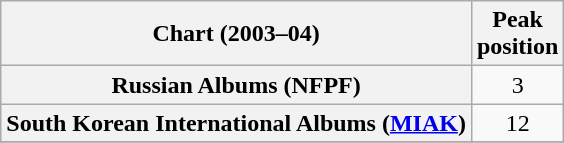<table class="wikitable sortable plainrowheaders" style="text-align:center;">
<tr>
<th>Chart (2003–04)</th>
<th>Peak<br>position</th>
</tr>
<tr>
<th scope="row">Russian Albums (NFPF)</th>
<td style="text-align:center;">3</td>
</tr>
<tr>
<th scope="row">South Korean International Albums (<a href='#'>MIAK</a>)</th>
<td style="text-align:center;">12</td>
</tr>
<tr>
</tr>
</table>
